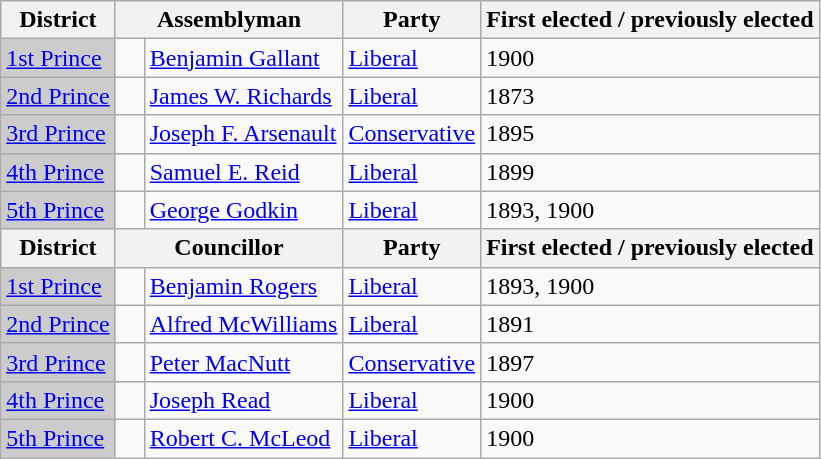<table class="wikitable sortable">
<tr>
<th>District</th>
<th colspan="2">Assemblyman</th>
<th>Party</th>
<th>First elected / previously elected</th>
</tr>
<tr>
<td bgcolor="CCCCCC"><a href='#'>1st Prince</a></td>
<td>   </td>
<td><a href='#'>Benjamin Gallant</a></td>
<td><a href='#'>Liberal</a></td>
<td>1900</td>
</tr>
<tr>
<td bgcolor="CCCCCC"><a href='#'>2nd Prince</a></td>
<td>   </td>
<td><a href='#'>James W. Richards</a></td>
<td><a href='#'>Liberal</a></td>
<td>1873</td>
</tr>
<tr>
<td bgcolor="CCCCCC"><a href='#'>3rd Prince</a></td>
<td>   </td>
<td><a href='#'>Joseph F. Arsenault</a></td>
<td><a href='#'>Conservative</a></td>
<td>1895</td>
</tr>
<tr>
<td bgcolor="CCCCCC"><a href='#'>4th Prince</a></td>
<td>   </td>
<td><a href='#'>Samuel E. Reid</a></td>
<td><a href='#'>Liberal</a></td>
<td>1899</td>
</tr>
<tr>
<td bgcolor="CCCCCC"><a href='#'>5th Prince</a></td>
<td>   </td>
<td><a href='#'>George Godkin</a></td>
<td><a href='#'>Liberal</a></td>
<td>1893, 1900</td>
</tr>
<tr>
<th>District</th>
<th colspan="2">Councillor</th>
<th>Party</th>
<th>First elected / previously elected</th>
</tr>
<tr>
<td bgcolor="CCCCCC"><a href='#'>1st Prince</a></td>
<td>   </td>
<td><a href='#'>Benjamin Rogers</a></td>
<td><a href='#'>Liberal</a></td>
<td>1893, 1900</td>
</tr>
<tr>
<td bgcolor="CCCCCC"><a href='#'>2nd Prince</a></td>
<td>   </td>
<td><a href='#'>Alfred McWilliams</a></td>
<td><a href='#'>Liberal</a></td>
<td>1891</td>
</tr>
<tr>
<td bgcolor="CCCCCC"><a href='#'>3rd Prince</a></td>
<td>   </td>
<td><a href='#'>Peter MacNutt</a></td>
<td><a href='#'>Conservative</a></td>
<td>1897</td>
</tr>
<tr>
<td bgcolor="CCCCCC"><a href='#'>4th Prince</a></td>
<td>    <br></td>
<td><a href='#'>Joseph Read</a></td>
<td><a href='#'>Liberal</a></td>
<td>1900</td>
</tr>
<tr>
<td bgcolor="CCCCCC"><a href='#'>5th Prince</a></td>
<td>   </td>
<td><a href='#'>Robert C. McLeod</a></td>
<td><a href='#'>Liberal</a></td>
<td>1900</td>
</tr>
</table>
